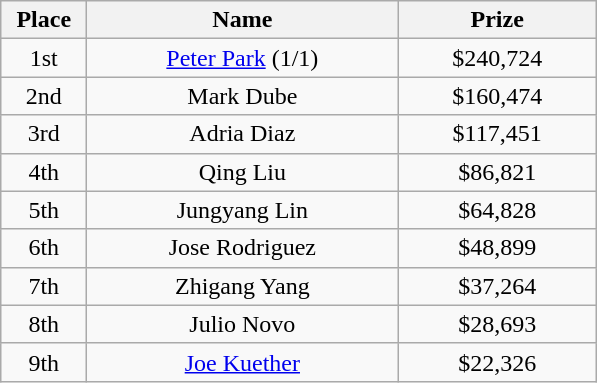<table class="wikitable">
<tr>
<th width="50">Place</th>
<th width="200">Name</th>
<th width="125">Prize</th>
</tr>
<tr>
<td align=center>1st</td>
<td align=center> <a href='#'>Peter Park</a> (1/1)</td>
<td align=center>$240,724</td>
</tr>
<tr>
<td align=center>2nd</td>
<td align=center> Mark Dube</td>
<td align=center>$160,474</td>
</tr>
<tr>
<td align=center>3rd</td>
<td align=center> Adria Diaz</td>
<td align=center>$117,451</td>
</tr>
<tr>
<td align=center>4th</td>
<td align=center> Qing Liu</td>
<td align=center>$86,821</td>
</tr>
<tr>
<td align=center>5th</td>
<td align=center> Jungyang Lin</td>
<td align=center>$64,828</td>
</tr>
<tr>
<td align=center>6th</td>
<td align=center> Jose Rodriguez</td>
<td align=center>$48,899</td>
</tr>
<tr>
<td align=center>7th</td>
<td align=center> Zhigang Yang</td>
<td align=center>$37,264</td>
</tr>
<tr>
<td align=center>8th</td>
<td align=center> Julio Novo</td>
<td align=center>$28,693</td>
</tr>
<tr>
<td align=center>9th</td>
<td align=center> <a href='#'>Joe Kuether</a></td>
<td align=center>$22,326</td>
</tr>
</table>
